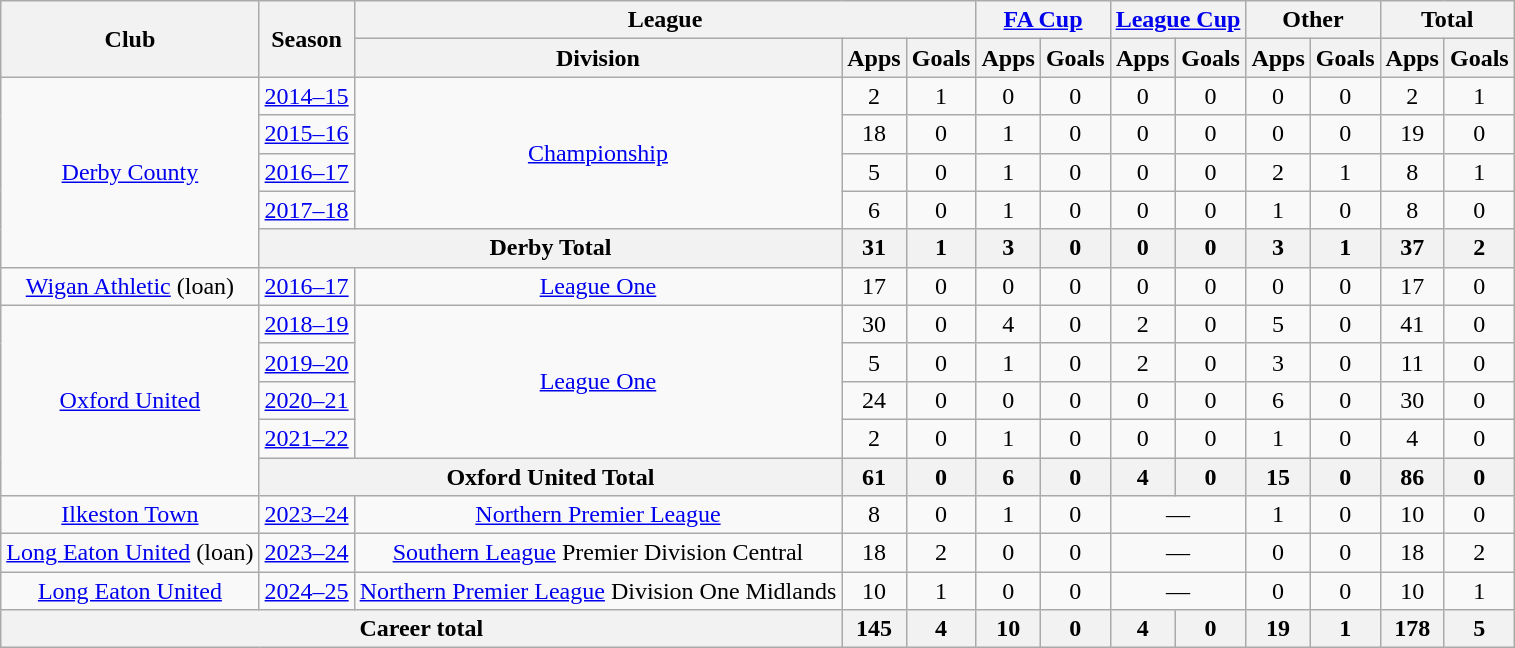<table class="wikitable" style="text-align: center;">
<tr>
<th rowspan="2">Club</th>
<th rowspan="2">Season</th>
<th colspan="3">League</th>
<th colspan="2"><a href='#'>FA Cup</a></th>
<th colspan="2"><a href='#'>League Cup</a></th>
<th colspan="2">Other</th>
<th colspan="2">Total</th>
</tr>
<tr>
<th>Division</th>
<th>Apps</th>
<th>Goals</th>
<th>Apps</th>
<th>Goals</th>
<th>Apps</th>
<th>Goals</th>
<th>Apps</th>
<th>Goals</th>
<th>Apps</th>
<th>Goals</th>
</tr>
<tr>
<td rowspan="5"><a href='#'>Derby County</a></td>
<td><a href='#'>2014–15</a></td>
<td rowspan="4"><a href='#'>Championship</a></td>
<td>2</td>
<td>1</td>
<td>0</td>
<td>0</td>
<td>0</td>
<td>0</td>
<td>0</td>
<td>0</td>
<td>2</td>
<td>1</td>
</tr>
<tr>
<td><a href='#'>2015–16</a></td>
<td>18</td>
<td>0</td>
<td>1</td>
<td>0</td>
<td>0</td>
<td>0</td>
<td>0</td>
<td>0</td>
<td>19</td>
<td>0</td>
</tr>
<tr>
<td><a href='#'>2016–17</a></td>
<td>5</td>
<td>0</td>
<td>1</td>
<td>0</td>
<td>0</td>
<td>0</td>
<td>2</td>
<td>1</td>
<td>8</td>
<td>1</td>
</tr>
<tr>
<td><a href='#'>2017–18</a></td>
<td>6</td>
<td>0</td>
<td>1</td>
<td>0</td>
<td>0</td>
<td>0</td>
<td>1</td>
<td>0</td>
<td>8</td>
<td>0</td>
</tr>
<tr>
<th colspan=2>Derby Total</th>
<th>31</th>
<th>1</th>
<th>3</th>
<th>0</th>
<th>0</th>
<th>0</th>
<th>3</th>
<th>1</th>
<th>37</th>
<th>2</th>
</tr>
<tr>
<td><a href='#'>Wigan Athletic</a> (loan)</td>
<td><a href='#'>2016–17</a></td>
<td><a href='#'>League One</a></td>
<td>17</td>
<td>0</td>
<td>0</td>
<td>0</td>
<td>0</td>
<td>0</td>
<td>0</td>
<td>0</td>
<td>17</td>
<td>0</td>
</tr>
<tr>
<td rowspan="5"><a href='#'>Oxford United</a></td>
<td><a href='#'>2018–19</a></td>
<td rowspan="4"><a href='#'>League One</a></td>
<td>30</td>
<td>0</td>
<td>4</td>
<td>0</td>
<td>2</td>
<td>0</td>
<td>5</td>
<td>0</td>
<td>41</td>
<td>0</td>
</tr>
<tr>
<td><a href='#'>2019–20</a></td>
<td>5</td>
<td>0</td>
<td>1</td>
<td>0</td>
<td>2</td>
<td>0</td>
<td>3</td>
<td>0</td>
<td>11</td>
<td>0</td>
</tr>
<tr>
<td><a href='#'>2020–21</a></td>
<td>24</td>
<td>0</td>
<td>0</td>
<td>0</td>
<td>0</td>
<td>0</td>
<td>6</td>
<td>0</td>
<td>30</td>
<td>0</td>
</tr>
<tr>
<td><a href='#'>2021–22</a></td>
<td>2</td>
<td>0</td>
<td>1</td>
<td>0</td>
<td>0</td>
<td>0</td>
<td>1</td>
<td>0</td>
<td>4</td>
<td>0</td>
</tr>
<tr>
<th colspan=2>Oxford United Total</th>
<th>61</th>
<th>0</th>
<th>6</th>
<th>0</th>
<th>4</th>
<th>0</th>
<th>15</th>
<th>0</th>
<th>86</th>
<th>0</th>
</tr>
<tr>
<td><a href='#'>Ilkeston Town</a></td>
<td><a href='#'>2023–24</a></td>
<td><a href='#'>Northern Premier League</a></td>
<td>8</td>
<td>0</td>
<td>1</td>
<td>0</td>
<td colspan="2">—</td>
<td>1</td>
<td>0</td>
<td>10</td>
<td>0</td>
</tr>
<tr>
<td><a href='#'>Long Eaton United</a> (loan)</td>
<td><a href='#'>2023–24</a></td>
<td><a href='#'>Southern League</a> Premier Division Central</td>
<td>18</td>
<td>2</td>
<td>0</td>
<td>0</td>
<td colspan="2">—</td>
<td>0</td>
<td>0</td>
<td>18</td>
<td>2</td>
</tr>
<tr>
<td><a href='#'>Long Eaton United</a></td>
<td><a href='#'>2024–25</a></td>
<td><a href='#'>Northern Premier League</a> Division One Midlands</td>
<td>10</td>
<td>1</td>
<td>0</td>
<td>0</td>
<td colspan="2">—</td>
<td>0</td>
<td>0</td>
<td>10</td>
<td>1</td>
</tr>
<tr>
<th colspan="3">Career total</th>
<th>145</th>
<th>4</th>
<th>10</th>
<th>0</th>
<th>4</th>
<th>0</th>
<th>19</th>
<th>1</th>
<th>178</th>
<th>5</th>
</tr>
</table>
